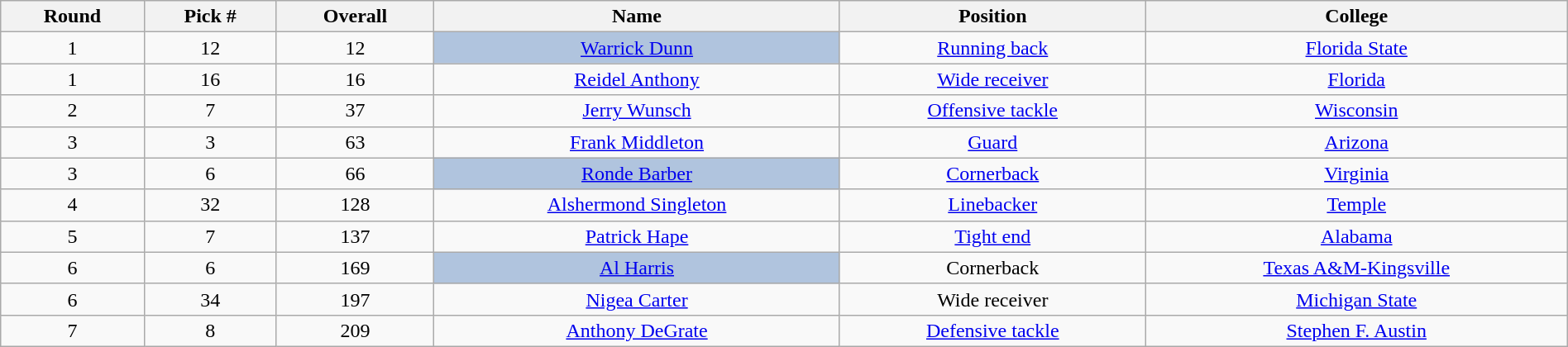<table class="wikitable sortable sortable" style="width: 100%; text-align:center">
<tr>
<th>Round</th>
<th>Pick #</th>
<th>Overall</th>
<th>Name</th>
<th>Position</th>
<th>College</th>
</tr>
<tr>
<td>1</td>
<td>12</td>
<td>12</td>
<td style="background:lightsteelblue;"><a href='#'>Warrick Dunn</a></td>
<td><a href='#'>Running back</a></td>
<td><a href='#'>Florida State</a></td>
</tr>
<tr>
<td>1</td>
<td>16</td>
<td>16</td>
<td><a href='#'>Reidel Anthony</a></td>
<td><a href='#'>Wide receiver</a></td>
<td><a href='#'>Florida</a></td>
</tr>
<tr>
<td>2</td>
<td>7</td>
<td>37</td>
<td><a href='#'>Jerry Wunsch</a></td>
<td><a href='#'>Offensive tackle</a></td>
<td><a href='#'>Wisconsin</a></td>
</tr>
<tr>
<td>3</td>
<td>3</td>
<td>63</td>
<td><a href='#'>Frank Middleton</a></td>
<td><a href='#'>Guard</a></td>
<td><a href='#'>Arizona</a></td>
</tr>
<tr>
<td>3</td>
<td>6</td>
<td>66</td>
<td style="background:lightsteelblue;"><a href='#'>Ronde Barber</a></td>
<td><a href='#'>Cornerback</a></td>
<td><a href='#'>Virginia</a></td>
</tr>
<tr>
<td>4</td>
<td>32</td>
<td>128</td>
<td><a href='#'>Alshermond Singleton</a></td>
<td><a href='#'>Linebacker</a></td>
<td><a href='#'>Temple</a></td>
</tr>
<tr>
<td>5</td>
<td>7</td>
<td>137</td>
<td><a href='#'>Patrick Hape</a></td>
<td><a href='#'>Tight end</a></td>
<td><a href='#'>Alabama</a></td>
</tr>
<tr>
<td>6</td>
<td>6</td>
<td>169</td>
<td style="background:lightsteelblue;"><a href='#'>Al Harris</a></td>
<td>Cornerback</td>
<td><a href='#'>Texas A&M-Kingsville</a></td>
</tr>
<tr>
<td>6</td>
<td>34</td>
<td>197</td>
<td><a href='#'>Nigea Carter</a></td>
<td>Wide receiver</td>
<td><a href='#'>Michigan State</a></td>
</tr>
<tr>
<td>7</td>
<td>8</td>
<td>209</td>
<td><a href='#'>Anthony DeGrate</a></td>
<td><a href='#'>Defensive tackle</a></td>
<td><a href='#'>Stephen F. Austin</a></td>
</tr>
</table>
